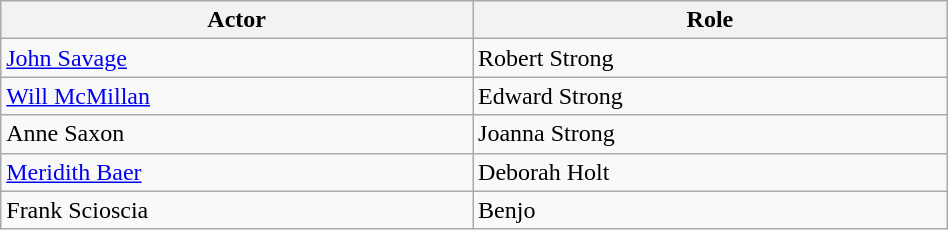<table class="wikitable" style="width:50%;">
<tr ">
<th>Actor</th>
<th>Role</th>
</tr>
<tr>
<td><a href='#'>John Savage</a></td>
<td>Robert Strong</td>
</tr>
<tr>
<td><a href='#'>Will McMillan</a></td>
<td>Edward Strong</td>
</tr>
<tr>
<td>Anne Saxon</td>
<td>Joanna Strong</td>
</tr>
<tr>
<td><a href='#'>Meridith Baer</a></td>
<td>Deborah Holt</td>
</tr>
<tr>
<td>Frank Scioscia</td>
<td>Benjo</td>
</tr>
</table>
